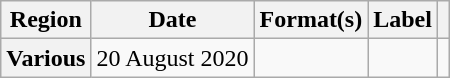<table class="wikitable plainrowheaders">
<tr>
<th scope="col">Region</th>
<th scope="col">Date</th>
<th scope="col">Format(s)</th>
<th scope="col">Label</th>
<th scope="col"></th>
</tr>
<tr>
<th scope="row">Various</th>
<td>20 August 2020</td>
<td></td>
<td></td>
<td></td>
</tr>
</table>
